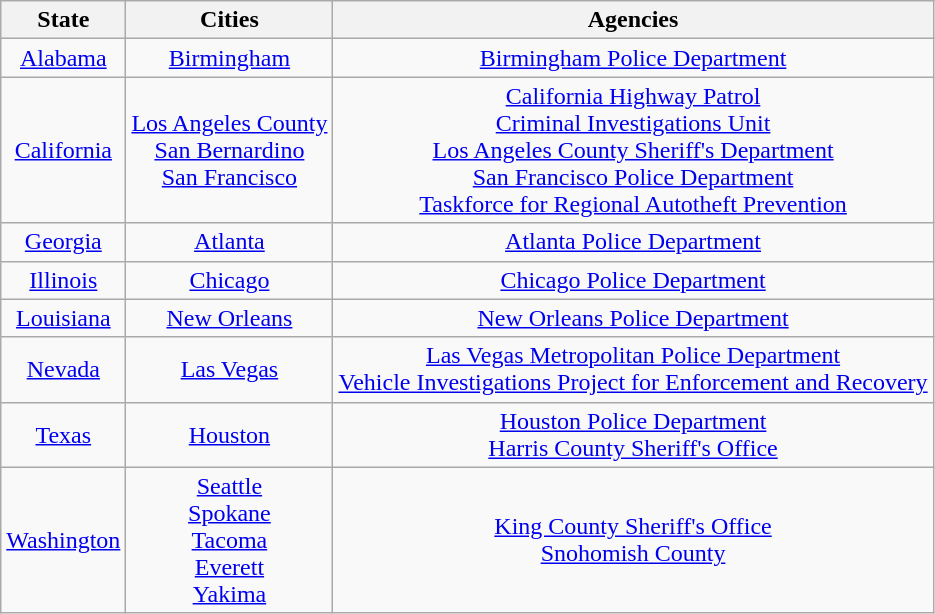<table class=wikitable style=text-align:center>
<tr>
<th>State</th>
<th>Cities</th>
<th>Agencies</th>
</tr>
<tr>
<td><a href='#'>Alabama</a></td>
<td><a href='#'>Birmingham</a></td>
<td><a href='#'>Birmingham Police Department</a></td>
</tr>
<tr>
<td><a href='#'>California</a></td>
<td><a href='#'>Los Angeles County</a><br><a href='#'>San Bernardino</a><br><a href='#'>San Francisco</a></td>
<td><a href='#'>California Highway Patrol</a><br><a href='#'>Criminal Investigations Unit</a><br><a href='#'>Los Angeles County Sheriff's Department</a><br><a href='#'>San Francisco Police Department</a><br><a href='#'>Taskforce for Regional Autotheft Prevention</a></td>
</tr>
<tr>
<td><a href='#'>Georgia</a></td>
<td><a href='#'>Atlanta</a></td>
<td><a href='#'>Atlanta Police Department</a></td>
</tr>
<tr>
<td><a href='#'>Illinois</a></td>
<td><a href='#'>Chicago</a></td>
<td><a href='#'>Chicago Police Department</a></td>
</tr>
<tr>
<td><a href='#'>Louisiana</a></td>
<td><a href='#'>New Orleans</a></td>
<td><a href='#'>New Orleans Police Department</a></td>
</tr>
<tr>
<td><a href='#'>Nevada</a></td>
<td><a href='#'>Las Vegas</a></td>
<td><a href='#'>Las Vegas Metropolitan Police Department</a><br><a href='#'>Vehicle Investigations Project for Enforcement and Recovery</a></td>
</tr>
<tr>
<td><a href='#'>Texas</a></td>
<td><a href='#'>Houston</a></td>
<td><a href='#'>Houston Police Department</a><br><a href='#'>Harris County Sheriff's Office</a></td>
</tr>
<tr>
<td><a href='#'>Washington</a></td>
<td><a href='#'>Seattle</a><br><a href='#'>Spokane</a><br><a href='#'>Tacoma</a><br><a href='#'>Everett</a><br><a href='#'>Yakima</a><br></td>
<td><a href='#'>King County Sheriff's Office</a><br><a href='#'>Snohomish County</a></td>
</tr>
</table>
